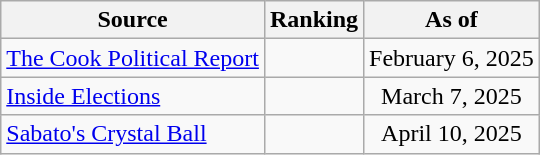<table class="wikitable" style="text-align:center">
<tr>
<th>Source</th>
<th>Ranking</th>
<th>As of</th>
</tr>
<tr>
<td align=left><a href='#'>The Cook Political Report</a></td>
<td></td>
<td>February 6, 2025</td>
</tr>
<tr>
<td align=left><a href='#'>Inside Elections</a></td>
<td></td>
<td>March 7, 2025</td>
</tr>
<tr>
<td align=left><a href='#'>Sabato's Crystal Ball</a></td>
<td></td>
<td>April 10, 2025</td>
</tr>
</table>
